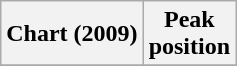<table class="wikitable">
<tr>
<th>Chart (2009)</th>
<th>Peak<br>position</th>
</tr>
<tr>
</tr>
</table>
